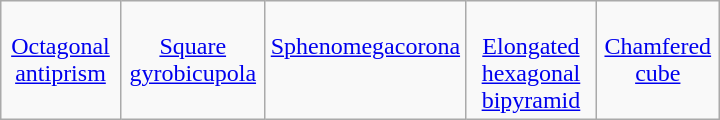<table class=wikitable width=480>
<tr align=center valign=top>
<td><br><a href='#'>Octagonal antiprism</a></td>
<td><br><a href='#'>Square gyrobicupola</a></td>
<td><br><a href='#'>Sphenomegacorona</a></td>
<td><br><a href='#'>Elongated hexagonal bipyramid</a></td>
<td><br><a href='#'>Chamfered cube</a></td>
</tr>
</table>
